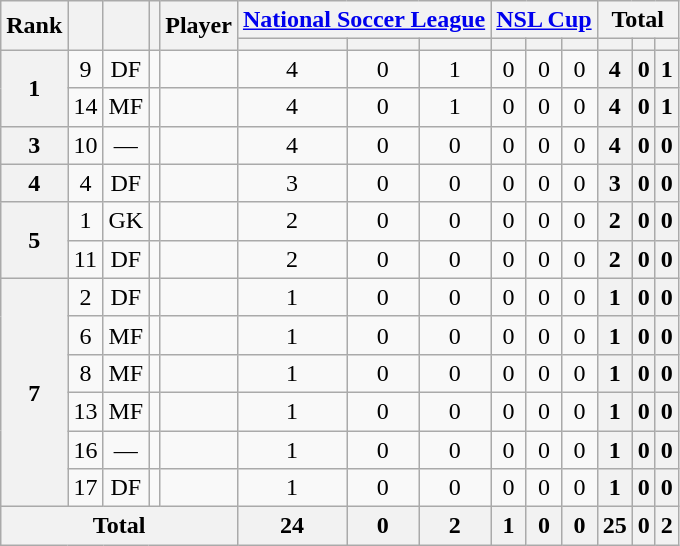<table class="wikitable sortable" style="text-align:center">
<tr>
<th rowspan="2">Rank</th>
<th rowspan="2"></th>
<th rowspan="2"></th>
<th rowspan="2"></th>
<th rowspan="2">Player</th>
<th colspan="3"><a href='#'>National Soccer League</a></th>
<th colspan="3"><a href='#'>NSL Cup</a></th>
<th colspan="3">Total</th>
</tr>
<tr>
<th></th>
<th></th>
<th></th>
<th></th>
<th></th>
<th></th>
<th></th>
<th></th>
<th></th>
</tr>
<tr>
<th rowspan="2">1</th>
<td>9</td>
<td>DF</td>
<td></td>
<td align="left"><br></td>
<td>4</td>
<td>0</td>
<td>1<br></td>
<td>0</td>
<td>0</td>
<td>0<br></td>
<th>4</th>
<th>0</th>
<th>1</th>
</tr>
<tr>
<td>14</td>
<td>MF</td>
<td></td>
<td align="left"><br></td>
<td>4</td>
<td>0</td>
<td>1<br></td>
<td>0</td>
<td>0</td>
<td>0<br></td>
<th>4</th>
<th>0</th>
<th>1</th>
</tr>
<tr>
<th>3</th>
<td>10</td>
<td>—</td>
<td></td>
<td align="left"><br></td>
<td>4</td>
<td>0</td>
<td>0<br></td>
<td>0</td>
<td>0</td>
<td>0<br></td>
<th>4</th>
<th>0</th>
<th>0</th>
</tr>
<tr>
<th>4</th>
<td>4</td>
<td>DF</td>
<td></td>
<td align="left"><br></td>
<td>3</td>
<td>0</td>
<td>0<br></td>
<td>0</td>
<td>0</td>
<td>0<br></td>
<th>3</th>
<th>0</th>
<th>0</th>
</tr>
<tr>
<th rowspan="2">5</th>
<td>1</td>
<td>GK</td>
<td></td>
<td align="left"><br></td>
<td>2</td>
<td>0</td>
<td>0<br></td>
<td>0</td>
<td>0</td>
<td>0<br></td>
<th>2</th>
<th>0</th>
<th>0</th>
</tr>
<tr>
<td>11</td>
<td>DF</td>
<td></td>
<td align="left"><br></td>
<td>2</td>
<td>0</td>
<td>0<br></td>
<td>0</td>
<td>0</td>
<td>0<br></td>
<th>2</th>
<th>0</th>
<th>0</th>
</tr>
<tr>
<th rowspan="6">7</th>
<td>2</td>
<td>DF</td>
<td></td>
<td align="left"><br></td>
<td>1</td>
<td>0</td>
<td>0<br></td>
<td>0</td>
<td>0</td>
<td>0<br></td>
<th>1</th>
<th>0</th>
<th>0</th>
</tr>
<tr>
<td>6</td>
<td>MF</td>
<td></td>
<td align="left"><br></td>
<td>1</td>
<td>0</td>
<td>0<br></td>
<td>0</td>
<td>0</td>
<td>0<br></td>
<th>1</th>
<th>0</th>
<th>0</th>
</tr>
<tr>
<td>8</td>
<td>MF</td>
<td></td>
<td align="left"><br></td>
<td>1</td>
<td>0</td>
<td>0<br></td>
<td>0</td>
<td>0</td>
<td>0<br></td>
<th>1</th>
<th>0</th>
<th>0</th>
</tr>
<tr>
<td>13</td>
<td>MF</td>
<td></td>
<td align="left"><br></td>
<td>1</td>
<td>0</td>
<td>0<br></td>
<td>0</td>
<td>0</td>
<td>0<br></td>
<th>1</th>
<th>0</th>
<th>0</th>
</tr>
<tr>
<td>16</td>
<td>—</td>
<td></td>
<td align="left"><br></td>
<td>1</td>
<td>0</td>
<td>0<br></td>
<td>0</td>
<td>0</td>
<td>0<br></td>
<th>1</th>
<th>0</th>
<th>0</th>
</tr>
<tr>
<td>17</td>
<td>DF</td>
<td></td>
<td align="left"><br></td>
<td>1</td>
<td>0</td>
<td>0<br></td>
<td>0</td>
<td>0</td>
<td>0<br></td>
<th>1</th>
<th>0</th>
<th>0</th>
</tr>
<tr>
<th colspan="5">Total<br></th>
<th>24</th>
<th>0</th>
<th>2<br></th>
<th>1</th>
<th>0</th>
<th>0<br></th>
<th>25</th>
<th>0</th>
<th>2</th>
</tr>
</table>
